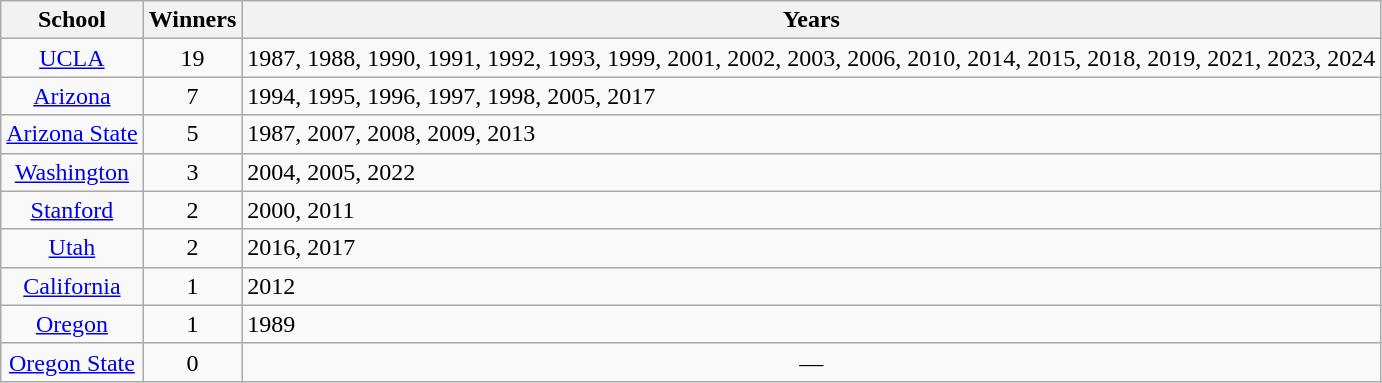<table class="wikitable">
<tr>
<th>School</th>
<th>Winners</th>
<th>Years</th>
</tr>
<tr style="text-align:center;">
<td><a href='#'>UCLA</a></td>
<td>19</td>
<td style="text-align:left;">1987, 1988, 1990, 1991, 1992, 1993, 1999, 2001, 2002, 2003, 2006, 2010, 2014, 2015, 2018, 2019, 2021, 2023, 2024</td>
</tr>
<tr style="text-align:center;">
<td><a href='#'>Arizona</a></td>
<td>7</td>
<td style="text-align:left;">1994, 1995, 1996, 1997, 1998, 2005, 2017</td>
</tr>
<tr align=center>
<td><a href='#'>Arizona State</a></td>
<td>5</td>
<td style="text-align:left;">1987, 2007, 2008, 2009, 2013</td>
</tr>
<tr align=center>
<td><a href='#'>Washington</a></td>
<td>3</td>
<td style="text-align:left;">2004, 2005, 2022</td>
</tr>
<tr style="text-align:center;">
<td><a href='#'>Stanford</a></td>
<td>2</td>
<td style="text-align:left;">2000, 2011</td>
</tr>
<tr style="text-align:center;">
<td><a href='#'>Utah</a></td>
<td>2</td>
<td style="text-align:left;">2016, 2017</td>
</tr>
<tr align=center>
<td><a href='#'>California</a></td>
<td>1</td>
<td style="text-align:left;">2012</td>
</tr>
<tr align=center>
<td><a href='#'>Oregon</a></td>
<td>1</td>
<td style="text-align:left;">1989</td>
</tr>
<tr align=center>
<td><a href='#'>Oregon State</a></td>
<td>0</td>
<td>—</td>
</tr>
</table>
